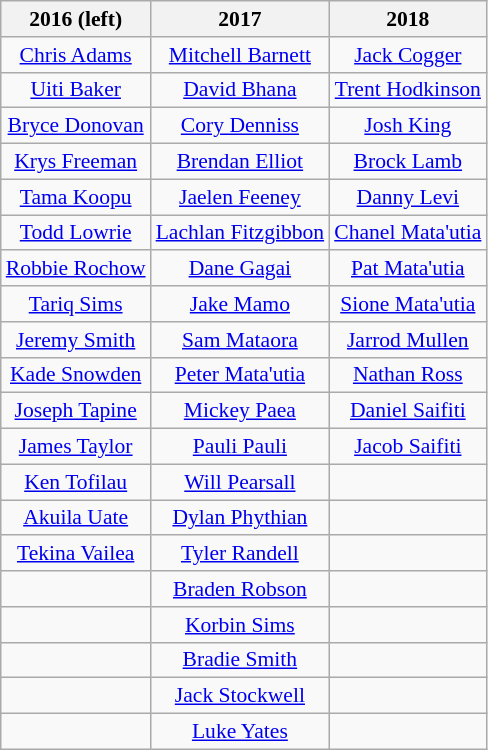<table class="wikitable" style="text-align: center; font-size:90%">
<tr>
<th>2016 (left)</th>
<th>2017</th>
<th>2018</th>
</tr>
<tr>
<td><a href='#'>Chris Adams</a></td>
<td><a href='#'>Mitchell Barnett</a></td>
<td><a href='#'>Jack Cogger</a></td>
</tr>
<tr>
<td><a href='#'>Uiti Baker</a></td>
<td><a href='#'>David Bhana</a></td>
<td><a href='#'>Trent Hodkinson</a></td>
</tr>
<tr>
<td><a href='#'>Bryce Donovan</a></td>
<td><a href='#'>Cory Denniss</a></td>
<td><a href='#'>Josh King</a></td>
</tr>
<tr>
<td><a href='#'>Krys Freeman</a></td>
<td><a href='#'>Brendan Elliot</a></td>
<td><a href='#'>Brock Lamb</a></td>
</tr>
<tr>
<td><a href='#'>Tama Koopu</a></td>
<td><a href='#'>Jaelen Feeney</a></td>
<td><a href='#'>Danny Levi</a></td>
</tr>
<tr>
<td><a href='#'>Todd Lowrie</a></td>
<td><a href='#'>Lachlan Fitzgibbon</a></td>
<td><a href='#'>Chanel Mata'utia</a></td>
</tr>
<tr>
<td><a href='#'>Robbie Rochow</a></td>
<td><a href='#'>Dane Gagai</a></td>
<td><a href='#'>Pat Mata'utia</a></td>
</tr>
<tr>
<td><a href='#'>Tariq Sims</a></td>
<td><a href='#'>Jake Mamo</a></td>
<td><a href='#'>Sione Mata'utia</a></td>
</tr>
<tr>
<td><a href='#'>Jeremy Smith</a></td>
<td><a href='#'>Sam Mataora</a></td>
<td><a href='#'>Jarrod Mullen</a></td>
</tr>
<tr>
<td><a href='#'>Kade Snowden</a></td>
<td><a href='#'>Peter Mata'utia</a></td>
<td><a href='#'>Nathan Ross</a></td>
</tr>
<tr>
<td><a href='#'>Joseph Tapine</a></td>
<td><a href='#'>Mickey Paea</a></td>
<td><a href='#'>Daniel Saifiti</a></td>
</tr>
<tr>
<td><a href='#'>James Taylor</a></td>
<td><a href='#'>Pauli Pauli</a></td>
<td><a href='#'>Jacob Saifiti</a></td>
</tr>
<tr>
<td><a href='#'>Ken Tofilau</a></td>
<td><a href='#'>Will Pearsall</a></td>
<td></td>
</tr>
<tr>
<td><a href='#'>Akuila Uate</a></td>
<td><a href='#'>Dylan Phythian</a></td>
<td></td>
</tr>
<tr>
<td><a href='#'>Tekina Vailea</a></td>
<td><a href='#'>Tyler Randell</a></td>
<td></td>
</tr>
<tr>
<td></td>
<td><a href='#'>Braden Robson</a></td>
<td></td>
</tr>
<tr>
<td></td>
<td><a href='#'>Korbin Sims</a></td>
<td></td>
</tr>
<tr>
<td></td>
<td><a href='#'>Bradie Smith</a></td>
<td></td>
</tr>
<tr>
<td></td>
<td><a href='#'>Jack Stockwell</a></td>
<td></td>
</tr>
<tr>
<td></td>
<td><a href='#'>Luke Yates</a></td>
<td></td>
</tr>
</table>
